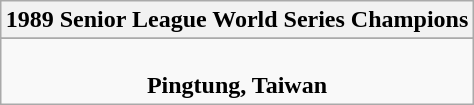<table class="wikitable" style="text-align: center; margin: 0 auto;">
<tr>
<th>1989 Senior League World Series Champions</th>
</tr>
<tr>
</tr>
<tr>
<td><br><strong>Pingtung, Taiwan</strong></td>
</tr>
</table>
